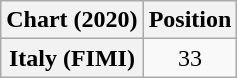<table class="wikitable plainrowheaders" style="text-align:center;">
<tr>
<th>Chart (2020)</th>
<th>Position</th>
</tr>
<tr>
<th scope="row">Italy (FIMI)</th>
<td>33</td>
</tr>
</table>
